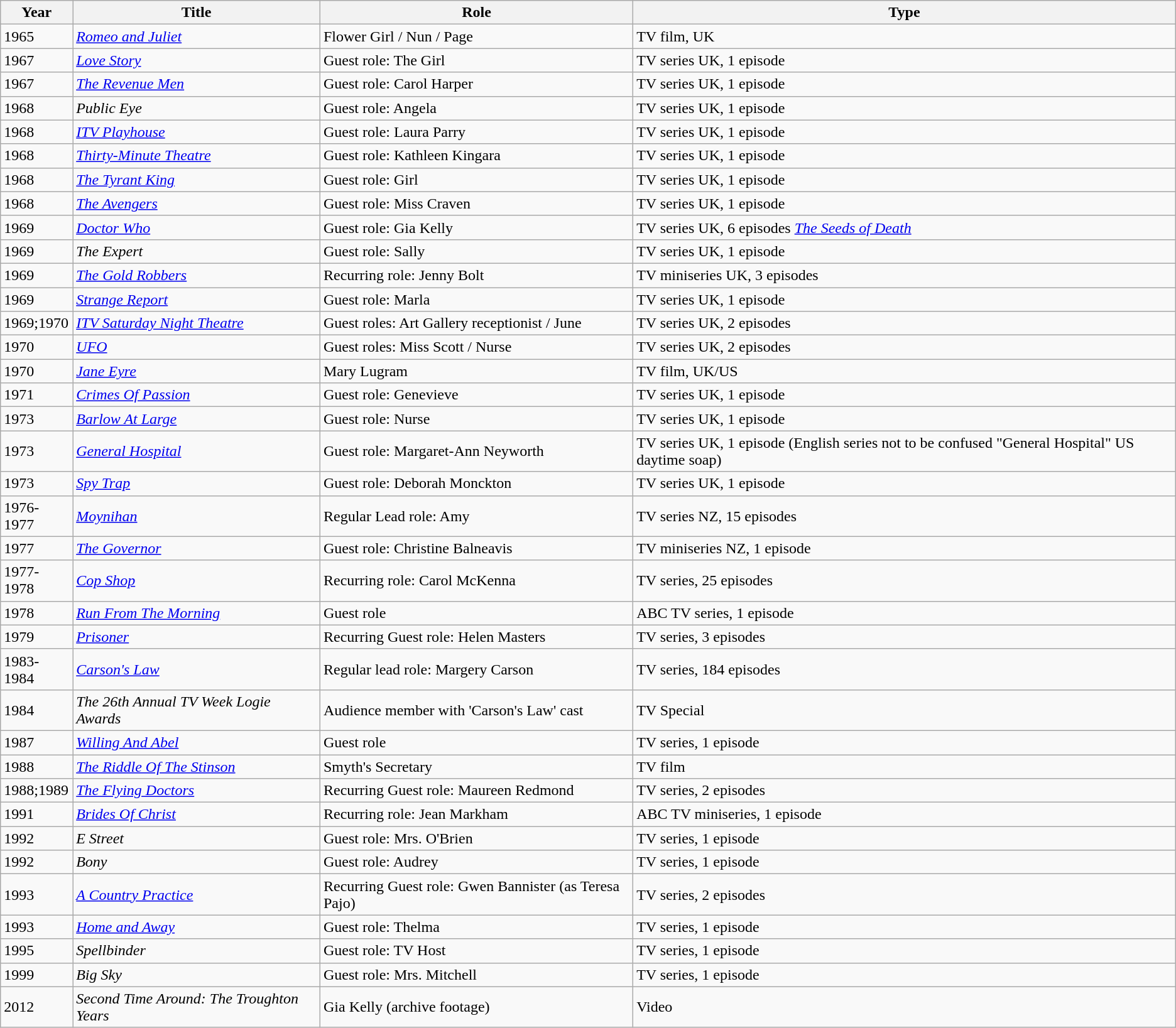<table class="wikitable">
<tr>
<th>Year</th>
<th>Title</th>
<th>Role</th>
<th>Type</th>
</tr>
<tr>
<td>1965</td>
<td><em><a href='#'>Romeo and Juliet</a></em></td>
<td>Flower Girl / Nun / Page</td>
<td>TV film, UK</td>
</tr>
<tr>
<td>1967</td>
<td><em><a href='#'>Love Story</a></em></td>
<td>Guest role: The Girl</td>
<td>TV series UK, 1 episode</td>
</tr>
<tr>
<td>1967</td>
<td><em><a href='#'>The Revenue Men</a></em></td>
<td>Guest role: Carol Harper</td>
<td>TV series UK, 1 episode</td>
</tr>
<tr>
<td>1968</td>
<td><em>Public Eye</em></td>
<td>Guest role: Angela</td>
<td>TV series UK, 1 episode</td>
</tr>
<tr>
<td>1968</td>
<td><em><a href='#'>ITV Playhouse</a></em></td>
<td>Guest role: Laura Parry</td>
<td>TV series UK, 1 episode</td>
</tr>
<tr>
<td>1968</td>
<td><em><a href='#'>Thirty-Minute Theatre</a></em></td>
<td>Guest role: Kathleen Kingara</td>
<td>TV series UK, 1 episode</td>
</tr>
<tr>
<td>1968</td>
<td><em><a href='#'>The Tyrant King</a></em></td>
<td>Guest role: Girl</td>
<td>TV series UK, 1 episode</td>
</tr>
<tr>
<td>1968</td>
<td><em><a href='#'>The Avengers</a></em></td>
<td>Guest role: Miss Craven</td>
<td>TV series UK, 1 episode</td>
</tr>
<tr>
<td>1969</td>
<td><em><a href='#'>Doctor Who</a></em></td>
<td>Guest role: Gia Kelly</td>
<td>TV series UK, 6 episodes <em><a href='#'>The Seeds of Death</a></em></td>
</tr>
<tr>
<td>1969</td>
<td><em>The Expert</em></td>
<td>Guest role: Sally</td>
<td>TV series UK, 1 episode</td>
</tr>
<tr>
<td>1969</td>
<td><em><a href='#'>The Gold Robbers</a></em></td>
<td>Recurring role: Jenny Bolt</td>
<td>TV miniseries UK, 3 episodes</td>
</tr>
<tr>
<td>1969</td>
<td><em><a href='#'>Strange Report</a></em></td>
<td>Guest role: Marla</td>
<td>TV series UK, 1 episode</td>
</tr>
<tr>
<td>1969;1970</td>
<td><em><a href='#'>ITV Saturday Night Theatre</a></em></td>
<td>Guest roles: Art Gallery receptionist / June</td>
<td>TV series UK, 2 episodes</td>
</tr>
<tr>
<td>1970</td>
<td><em><a href='#'>UFO</a></em></td>
<td>Guest roles: Miss Scott / Nurse</td>
<td>TV series UK, 2 episodes</td>
</tr>
<tr>
<td>1970</td>
<td><em><a href='#'>Jane Eyre</a></em></td>
<td>Mary Lugram</td>
<td>TV film, UK/US</td>
</tr>
<tr>
<td>1971</td>
<td><em><a href='#'>Crimes Of Passion</a></em></td>
<td>Guest role: Genevieve</td>
<td>TV series UK, 1 episode</td>
</tr>
<tr>
<td>1973</td>
<td><em><a href='#'>Barlow At Large</a></em></td>
<td>Guest role: Nurse</td>
<td>TV series UK, 1 episode</td>
</tr>
<tr>
<td>1973</td>
<td><em><a href='#'>General Hospital</a></em></td>
<td>Guest role: Margaret-Ann Neyworth</td>
<td>TV series UK, 1 episode (English series not to be confused "General Hospital" US daytime soap)</td>
</tr>
<tr>
<td>1973</td>
<td><em><a href='#'>Spy Trap</a></em></td>
<td>Guest role: Deborah Monckton</td>
<td>TV series UK, 1 episode</td>
</tr>
<tr>
<td>1976-1977</td>
<td><em><a href='#'>Moynihan</a></em></td>
<td>Regular Lead role: Amy</td>
<td>TV series NZ, 15 episodes</td>
</tr>
<tr>
<td>1977</td>
<td><em><a href='#'>The Governor</a></em></td>
<td>Guest role: Christine Balneavis</td>
<td>TV miniseries NZ, 1 episode</td>
</tr>
<tr>
<td>1977-1978</td>
<td><em><a href='#'>Cop Shop</a></em></td>
<td>Recurring role: Carol McKenna</td>
<td>TV series, 25 episodes</td>
</tr>
<tr>
<td>1978</td>
<td><em><a href='#'>Run From The Morning</a></em></td>
<td>Guest role</td>
<td>ABC TV series, 1 episode</td>
</tr>
<tr>
<td>1979</td>
<td><em><a href='#'>Prisoner</a></em></td>
<td>Recurring Guest role: Helen Masters</td>
<td>TV series, 3 episodes</td>
</tr>
<tr>
<td>1983-1984</td>
<td><em><a href='#'>Carson's Law</a></em></td>
<td>Regular lead role: Margery Carson</td>
<td>TV series, 184 episodes</td>
</tr>
<tr>
<td>1984</td>
<td><em>The 26th Annual TV Week Logie Awards</em></td>
<td>Audience member with 'Carson's Law' cast</td>
<td>TV Special</td>
</tr>
<tr>
<td>1987</td>
<td><em><a href='#'>Willing And Abel</a></em></td>
<td>Guest role</td>
<td>TV series, 1 episode</td>
</tr>
<tr>
<td>1988</td>
<td><em><a href='#'>The Riddle Of The Stinson</a></em></td>
<td>Smyth's Secretary</td>
<td>TV film</td>
</tr>
<tr>
<td>1988;1989</td>
<td><em><a href='#'>The Flying Doctors</a></em></td>
<td>Recurring Guest role: Maureen Redmond</td>
<td>TV series, 2 episodes</td>
</tr>
<tr>
<td>1991</td>
<td><em><a href='#'>Brides Of Christ</a></em></td>
<td>Recurring role: Jean Markham</td>
<td>ABC TV miniseries, 1 episode</td>
</tr>
<tr>
<td>1992</td>
<td><em>E Street</em></td>
<td>Guest role: Mrs. O'Brien</td>
<td>TV series, 1 episode</td>
</tr>
<tr>
<td>1992</td>
<td><em>Bony</em></td>
<td>Guest role: Audrey</td>
<td>TV series, 1 episode</td>
</tr>
<tr>
<td>1993</td>
<td><em><a href='#'>A Country Practice</a></em></td>
<td>Recurring Guest role: Gwen Bannister (as Teresa Pajo)</td>
<td>TV series, 2 episodes</td>
</tr>
<tr>
<td>1993</td>
<td><em><a href='#'>Home and Away</a></em></td>
<td>Guest role: Thelma</td>
<td>TV series, 1 episode</td>
</tr>
<tr>
<td>1995</td>
<td><em>Spellbinder</em></td>
<td>Guest role: TV Host</td>
<td>TV series, 1 episode</td>
</tr>
<tr>
<td>1999</td>
<td><em>Big Sky</em></td>
<td>Guest role: Mrs. Mitchell</td>
<td>TV series, 1 episode</td>
</tr>
<tr>
<td>2012</td>
<td><em>Second Time Around: The Troughton Years</em></td>
<td>Gia Kelly (archive footage)</td>
<td>Video</td>
</tr>
</table>
